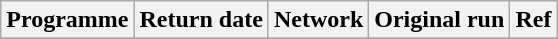<table class="wikitable plainrowheaders sortable">
<tr>
<th scope="col">Programme</th>
<th scope="col">Return date</th>
<th scope="col">Network</th>
<th scope="col">Original run</th>
<th scope="col" class="unsortable">Ref</th>
</tr>
<tr>
</tr>
</table>
